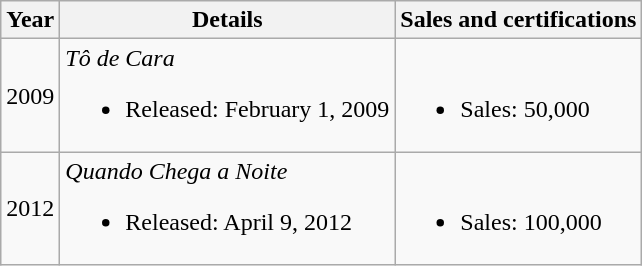<table class="wikitable">
<tr>
<th>Year</th>
<th>Details</th>
<th>Sales and certifications</th>
</tr>
<tr>
<td>2009</td>
<td><em>Tô de Cara</em><br><ul><li>Released: February 1, 2009</li></ul></td>
<td><br><ul><li>Sales: 50,000</li></ul></td>
</tr>
<tr>
<td>2012</td>
<td><em>Quando Chega a Noite</em><br><ul><li>Released: April 9, 2012</li></ul></td>
<td><br><ul><li>Sales: 100,000</li></ul></td>
</tr>
</table>
